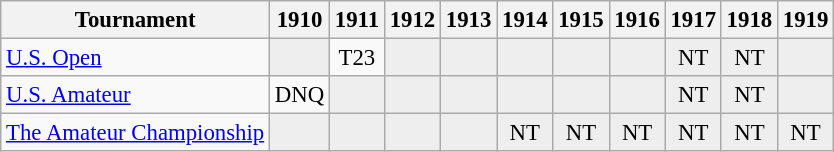<table class="wikitable" style="font-size:95%;text-align:center;">
<tr>
<th>Tournament</th>
<th>1910</th>
<th>1911</th>
<th>1912</th>
<th>1913</th>
<th>1914</th>
<th>1915</th>
<th>1916</th>
<th>1917</th>
<th>1918</th>
<th>1919</th>
</tr>
<tr>
<td align=left><a href='#'>U.S. Open</a></td>
<td style="background:#eeeeee;"></td>
<td>T23</td>
<td style="background:#eeeeee;"></td>
<td style="background:#eeeeee;"></td>
<td style="background:#eeeeee;"></td>
<td style="background:#eeeeee;"></td>
<td style="background:#eeeeee;"></td>
<td style="background:#eeeeee;">NT</td>
<td style="background:#eeeeee;">NT</td>
<td style="background:#eeeeee;"></td>
</tr>
<tr>
<td align=left><a href='#'>U.S. Amateur</a></td>
<td>DNQ</td>
<td style="background:#eeeeee;"></td>
<td style="background:#eeeeee;"></td>
<td style="background:#eeeeee;"></td>
<td style="background:#eeeeee;"></td>
<td style="background:#eeeeee;"></td>
<td style="background:#eeeeee;"></td>
<td style="background:#eeeeee;">NT</td>
<td style="background:#eeeeee;">NT</td>
<td style="background:#eeeeee;"></td>
</tr>
<tr>
<td align=left><a href='#'>The Amateur Championship</a></td>
<td style="background:#eeeeee;"></td>
<td style="background:#eeeeee;"></td>
<td style="background:#eeeeee;"></td>
<td style="background:#eeeeee;"></td>
<td style="background:#eeeeee;">NT</td>
<td style="background:#eeeeee;">NT</td>
<td style="background:#eeeeee;">NT</td>
<td style="background:#eeeeee;">NT</td>
<td style="background:#eeeeee;">NT</td>
<td style="background:#eeeeee;">NT</td>
</tr>
</table>
